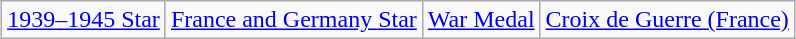<table class="wikitable" style="margin:1em auto; text-align:center;">
<tr>
<td><a href='#'>1939–1945 Star</a></td>
<td><a href='#'>France and Germany Star</a></td>
<td><a href='#'>War Medal</a></td>
<td colspan=2><a href='#'>Croix de Guerre (France)</a></td>
</tr>
</table>
